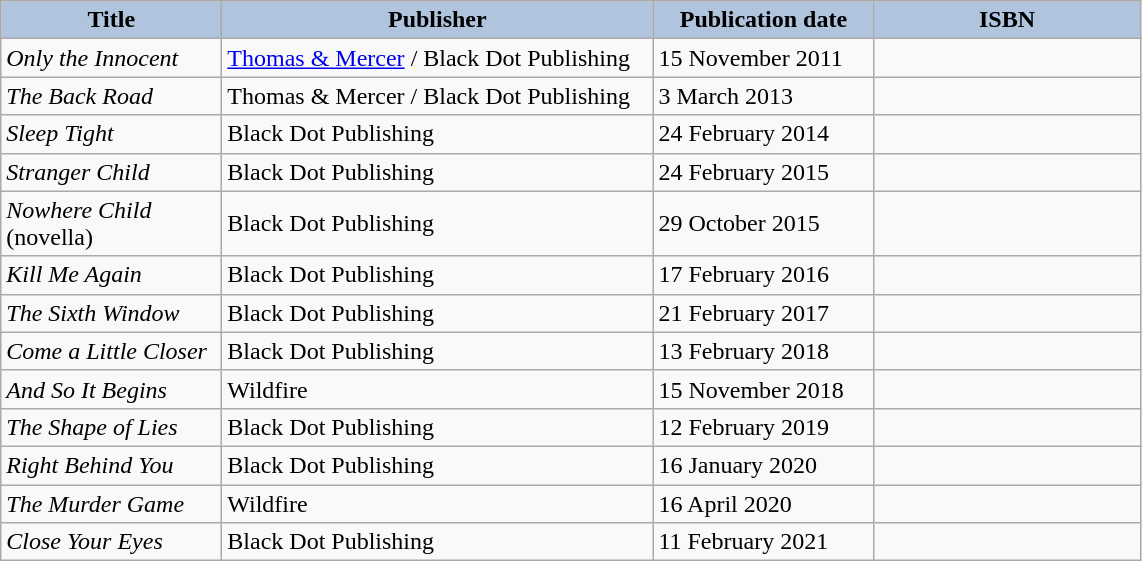<table class="wikitable sortable">
<tr style="text-align:center;">
<th style="background:#B0C4DE; width:140px;">Title</th>
<th style="background:#B0C4DE; width:280px;">Publisher</th>
<th style="background:#B0C4DE; width:140px;">Publication date</th>
<th style="background:#B0C4DE; width:170px;">ISBN</th>
</tr>
<tr>
<td><em>Only the Innocent</em></td>
<td><a href='#'>Thomas & Mercer</a> / Black Dot Publishing</td>
<td>15 November 2011</td>
<td></td>
</tr>
<tr>
<td><em>The Back Road</em></td>
<td>Thomas & Mercer / Black Dot Publishing</td>
<td>3 March 2013</td>
<td></td>
</tr>
<tr>
<td><em>Sleep Tight</em></td>
<td>Black Dot Publishing</td>
<td>24 February 2014</td>
<td></td>
</tr>
<tr>
<td><em>Stranger Child</em></td>
<td>Black Dot Publishing</td>
<td>24 February 2015</td>
<td></td>
</tr>
<tr>
<td><em>Nowhere Child</em> (novella)</td>
<td>Black Dot Publishing</td>
<td>29 October 2015</td>
<td></td>
</tr>
<tr>
<td><em>Kill Me Again</em></td>
<td>Black Dot Publishing</td>
<td>17 February 2016</td>
<td></td>
</tr>
<tr>
<td><em>The Sixth Window</em></td>
<td>Black Dot Publishing</td>
<td>21 February 2017</td>
<td></td>
</tr>
<tr>
<td><em>Come a Little Closer</em></td>
<td>Black Dot Publishing</td>
<td>13 February 2018</td>
<td></td>
</tr>
<tr>
<td><em>And So It Begins</em></td>
<td>Wildfire</td>
<td>15 November 2018</td>
<td></td>
</tr>
<tr>
<td><em>The Shape of Lies</em></td>
<td>Black Dot Publishing</td>
<td>12 February 2019</td>
<td></td>
</tr>
<tr>
<td><em>Right Behind You</em></td>
<td>Black Dot Publishing</td>
<td>16 January 2020</td>
<td></td>
</tr>
<tr>
<td><em>The Murder Game</em></td>
<td>Wildfire</td>
<td>16 April 2020</td>
<td></td>
</tr>
<tr>
<td><em>Close Your Eyes</em></td>
<td>Black Dot Publishing</td>
<td>11 February 2021</td>
<td></td>
</tr>
</table>
